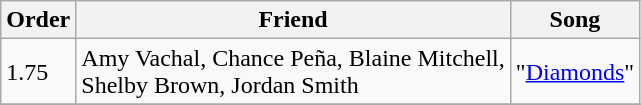<table class="wikitable">
<tr>
<th>Order</th>
<th>Friend</th>
<th>Song</th>
</tr>
<tr>
<td>1.75</td>
<td>Amy Vachal, Chance Peña, Blaine Mitchell, <br>Shelby Brown, Jordan Smith</td>
<td>"<a href='#'>Diamonds</a>"</td>
</tr>
<tr>
</tr>
</table>
